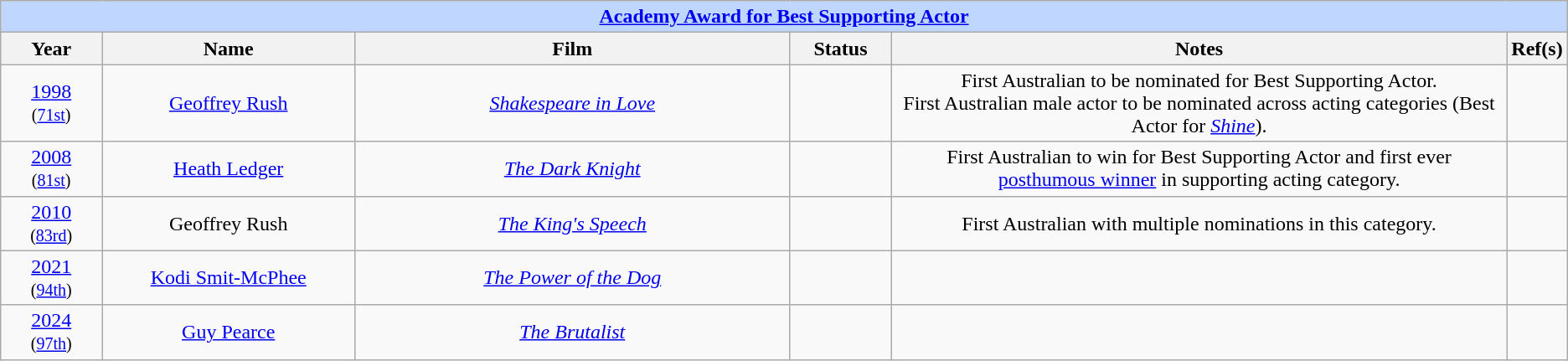<table class="wikitable" style="text-align: center">
<tr style="background:#bfd7ff;">
<td colspan="6" style="text-align:center;"><strong><a href='#'>Academy Award for Best Supporting Actor</a></strong></td>
</tr>
<tr style="background:#ebf5ff;">
<th style="width:75px;">Year</th>
<th style="width:200px;">Name</th>
<th style="width:350px;">Film</th>
<th style="width:75px;">Status</th>
<th style="width:500px;">Notes</th>
<th width="3">Ref(s)</th>
</tr>
<tr>
<td style="text-align: center"><a href='#'>1998</a><br><small>(<a href='#'>71st</a>)</small></td>
<td><a href='#'>Geoffrey Rush</a></td>
<td><em><a href='#'>Shakespeare in Love</a></em></td>
<td></td>
<td>First Australian to be nominated for Best Supporting Actor.<br>First Australian male actor to be nominated across acting categories (Best Actor for <em><a href='#'>Shine</a></em>).</td>
<td style="text-align: center"></td>
</tr>
<tr>
<td style="text-align: center"><a href='#'>2008</a><br><small>(<a href='#'>81st</a>)</small></td>
<td><a href='#'>Heath Ledger</a></td>
<td><em><a href='#'>The Dark Knight</a></em></td>
<td></td>
<td>First Australian to win for Best Supporting Actor and first ever <a href='#'>posthumous winner</a> in supporting acting category.</td>
<td style="text-align: center"></td>
</tr>
<tr>
<td style="text-align: center"><a href='#'>2010</a><br><small>(<a href='#'>83rd</a>)</small></td>
<td>Geoffrey Rush</td>
<td><em><a href='#'>The King's Speech</a></em></td>
<td></td>
<td>First Australian with multiple nominations in this category.</td>
<td style="text-align: center"></td>
</tr>
<tr>
<td style="text-align: center"><a href='#'>2021</a><br><small>(<a href='#'>94th</a>)</small></td>
<td><a href='#'>Kodi Smit-McPhee</a></td>
<td><em><a href='#'>The Power of the Dog</a></em></td>
<td></td>
<td></td>
<td style="text-align: center"></td>
</tr>
<tr>
<td style="text-align: center"><a href='#'>2024</a><br><small>(<a href='#'>97th</a>)</small></td>
<td><a href='#'>Guy Pearce</a></td>
<td><em><a href='#'>The Brutalist</a></em></td>
<td></td>
<td></td>
<td></td>
</tr>
</table>
